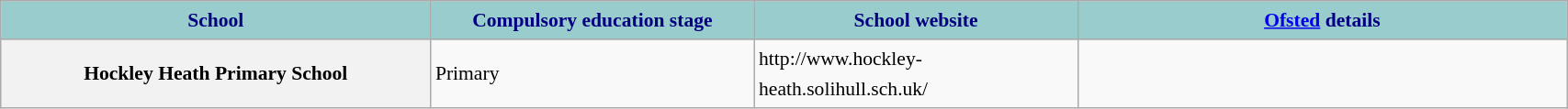<table class="wikitable sortable" style="font-size:90%;width:90%;border:0px;text-align:left;line-height:150%;">
<tr>
<th style="background: #99CCCC; color: #000080" height="17" width="175">School</th>
<th style="background: #99CCCC; color: #000080" height="17" width="130">Compulsory education stage</th>
<th style="background: #99CCCC; color: #000080" height="17" width="130">School website</th>
<th style="background: #99CCCC; color: #000080" height="17" width="200"><a href='#'>Ofsted</a> details</th>
</tr>
<tr>
<th>Hockley Heath Primary School</th>
<td>Primary</td>
<td>http://www.hockley-heath.solihull.sch.uk/ </td>
<td></td>
</tr>
<tr>
</tr>
</table>
